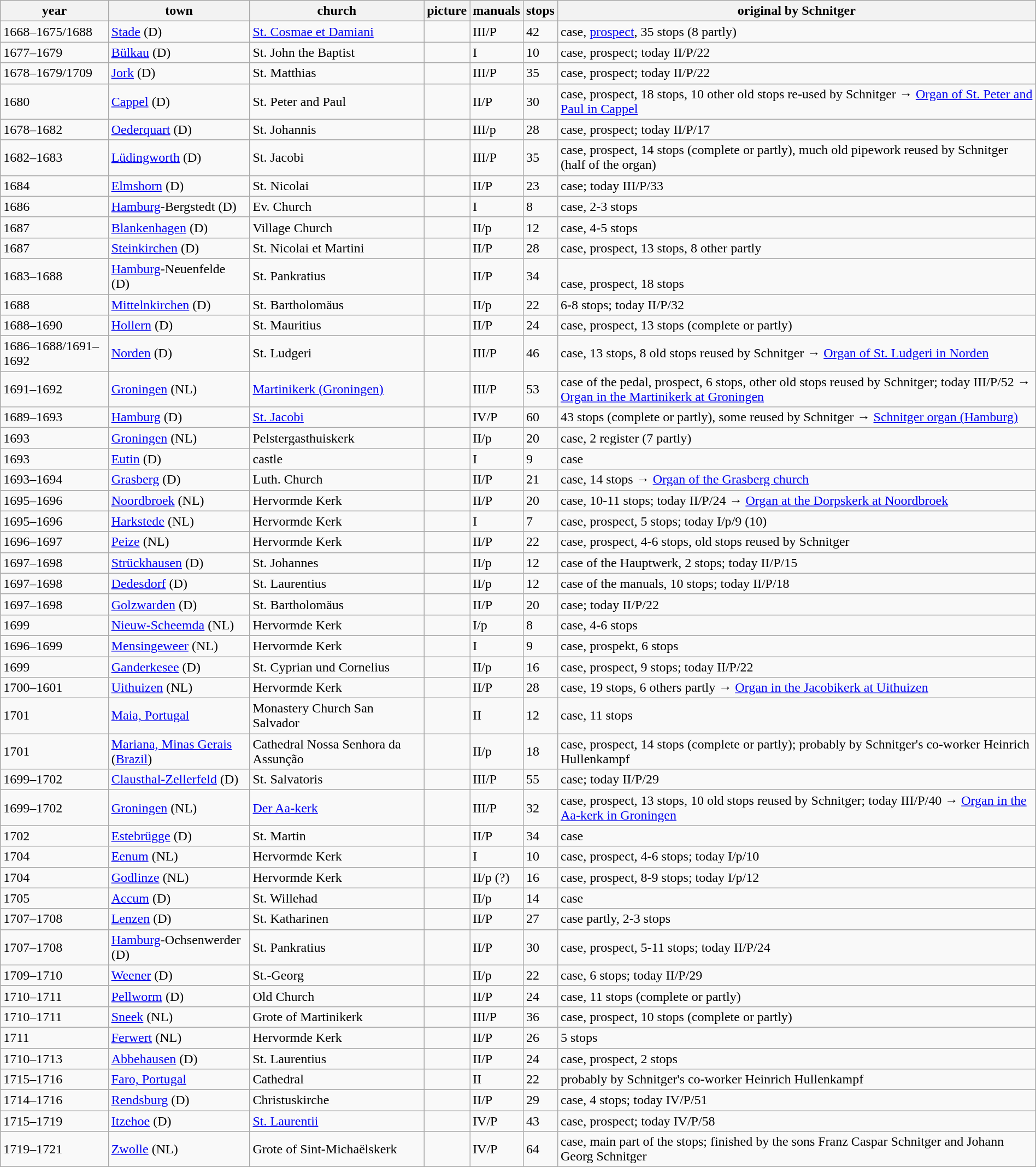<table class="wikitable sortable" width="100%">
<tr class="hintergrundfarbe5">
<th>year</th>
<th>town</th>
<th>church</th>
<th class=unsortable>picture</th>
<th>manuals</th>
<th>stops</th>
<th class=unsortable>original by Schnitger</th>
</tr>
<tr>
<td>1668–1675/1688</td>
<td><a href='#'>Stade</a> (D)</td>
<td><a href='#'>St. Cosmae et Damiani</a></td>
<td></td>
<td>III/P</td>
<td>42</td>
<td>case, <a href='#'>prospect</a>, 35 stops (8 partly)</td>
</tr>
<tr>
<td>1677–1679</td>
<td><a href='#'>Bülkau</a> (D)</td>
<td>St. John the Baptist</td>
<td></td>
<td>I</td>
<td> 10</td>
<td>case, prospect; today II/P/22</td>
</tr>
<tr>
<td>1678–1679/1709</td>
<td><a href='#'>Jork</a> (D)</td>
<td>St. Matthias</td>
<td></td>
<td>III/P</td>
<td>35</td>
<td>case, prospect; today II/P/22</td>
</tr>
<tr>
<td>1680</td>
<td><a href='#'>Cappel</a> (D)</td>
<td>St. Peter and Paul</td>
<td></td>
<td>II/P</td>
<td>30</td>
<td>case, prospect, 18 stops, 10 other old stops re-used by Schnitger → <a href='#'>Organ of St. Peter and Paul in Cappel</a></td>
</tr>
<tr>
<td>1678–1682</td>
<td><a href='#'>Oederquart</a> (D)</td>
<td>St. Johannis</td>
<td></td>
<td>III/p</td>
<td>28</td>
<td>case, prospect; today II/P/17</td>
</tr>
<tr>
<td>1682–1683</td>
<td><a href='#'>Lüdingworth</a> (D)</td>
<td>St. Jacobi</td>
<td></td>
<td>III/P</td>
<td>35</td>
<td>case, prospect, 14 stops (complete or partly), much old pipework reused by Schnitger (half of the organ)</td>
</tr>
<tr>
<td>1684</td>
<td><a href='#'>Elmshorn</a> (D)</td>
<td>St. Nicolai</td>
<td></td>
<td>II/P</td>
<td>23</td>
<td>case; today III/P/33</td>
</tr>
<tr>
<td>1686</td>
<td><a href='#'>Hamburg</a>-Bergstedt (D)</td>
<td>Ev. Church</td>
<td></td>
<td>I</td>
<td>8</td>
<td>case, 2-3 stops</td>
</tr>
<tr>
<td>1687</td>
<td><a href='#'>Blankenhagen</a> (D)</td>
<td>Village Church</td>
<td></td>
<td>II/p</td>
<td>12</td>
<td>case, 4-5 stops</td>
</tr>
<tr>
<td>1687</td>
<td><a href='#'>Steinkirchen</a> (D)</td>
<td>St. Nicolai et Martini</td>
<td></td>
<td>II/P</td>
<td>28</td>
<td>case, prospect, 13 stops, 8 other partly</td>
</tr>
<tr>
<td>1683–1688</td>
<td><a href='#'>Hamburg</a>-Neuenfelde (D)</td>
<td>St. Pankratius</td>
<td></td>
<td>II/P</td>
<td>34</td>
<td><br>case, prospect, 18 stops</td>
</tr>
<tr>
<td>1688</td>
<td><a href='#'>Mittelnkirchen</a> (D)</td>
<td>St. Bartholomäus</td>
<td></td>
<td>II/p</td>
<td>22</td>
<td>6-8 stops; today II/P/32</td>
</tr>
<tr>
<td>1688–1690</td>
<td><a href='#'>Hollern</a> (D)</td>
<td>St. Mauritius</td>
<td></td>
<td>II/P</td>
<td>24</td>
<td>case, prospect, 13 stops (complete or partly)</td>
</tr>
<tr>
<td>1686–1688/1691–1692</td>
<td><a href='#'>Norden</a> (D)</td>
<td>St. Ludgeri</td>
<td></td>
<td>III/P</td>
<td>46</td>
<td>case, 13 stops, 8 old stops reused by Schnitger → <a href='#'>Organ of St. Ludgeri in Norden</a></td>
</tr>
<tr>
<td>1691–1692</td>
<td><a href='#'>Groningen</a> (NL)</td>
<td><a href='#'>Martinikerk (Groningen)</a></td>
<td></td>
<td>III/P</td>
<td>53</td>
<td>case of the pedal, prospect, 6 stops, other old stops reused by Schnitger; today III/P/52  → <a href='#'>Organ in the Martinikerk at Groningen</a></td>
</tr>
<tr>
<td>1689–1693</td>
<td><a href='#'>Hamburg</a> (D)</td>
<td><a href='#'>St. Jacobi</a></td>
<td></td>
<td>IV/P</td>
<td>60</td>
<td>43 stops (complete or partly), some reused by Schnitger → <a href='#'>Schnitger organ (Hamburg)</a></td>
</tr>
<tr>
<td>1693</td>
<td><a href='#'>Groningen</a> (NL)</td>
<td>Pelstergasthuiskerk</td>
<td></td>
<td>II/p</td>
<td>20</td>
<td>case, 2 register (7 partly)</td>
</tr>
<tr>
<td>1693</td>
<td><a href='#'>Eutin</a> (D)</td>
<td>castle</td>
<td></td>
<td>I</td>
<td>9</td>
<td>case</td>
</tr>
<tr>
<td>1693–1694</td>
<td><a href='#'>Grasberg</a> (D)</td>
<td>Luth. Church</td>
<td></td>
<td>II/P</td>
<td>21</td>
<td>case, 14 stops → <a href='#'>Organ of the Grasberg church</a></td>
</tr>
<tr>
<td>1695–1696</td>
<td><a href='#'>Noordbroek</a> (NL)</td>
<td>Hervormde Kerk</td>
<td></td>
<td>II/P</td>
<td>20</td>
<td>case, 10-11 stops; today II/P/24 → <a href='#'>Organ at the Dorpskerk at Noordbroek</a></td>
</tr>
<tr>
<td>1695–1696</td>
<td><a href='#'>Harkstede</a> (NL)</td>
<td>Hervormde Kerk</td>
<td></td>
<td>I</td>
<td>7</td>
<td>case, prospect, 5 stops; today I/p/9 (10)</td>
</tr>
<tr>
<td>1696–1697</td>
<td><a href='#'>Peize</a> (NL)</td>
<td>Hervormde Kerk</td>
<td></td>
<td>II/P</td>
<td>22</td>
<td>case, prospect, 4-6 stops, old stops reused by Schnitger</td>
</tr>
<tr>
<td>1697–1698</td>
<td><a href='#'>Strückhausen</a> (D)</td>
<td>St. Johannes</td>
<td></td>
<td>II/p</td>
<td>12</td>
<td>case of the Hauptwerk, 2 stops; today II/P/15</td>
</tr>
<tr>
<td>1697–1698</td>
<td><a href='#'>Dedesdorf</a> (D)</td>
<td>St. Laurentius</td>
<td></td>
<td>II/p</td>
<td>12</td>
<td>case of the manuals, 10 stops; today II/P/18</td>
</tr>
<tr>
<td>1697–1698</td>
<td><a href='#'>Golzwarden</a> (D)</td>
<td>St. Bartholomäus</td>
<td></td>
<td>II/P</td>
<td>20</td>
<td>case; today II/P/22</td>
</tr>
<tr>
<td>1699</td>
<td><a href='#'>Nieuw-Scheemda</a> (NL)</td>
<td>Hervormde Kerk</td>
<td></td>
<td>I/p</td>
<td>8</td>
<td>case, 4-6 stops</td>
</tr>
<tr>
<td>1696–1699</td>
<td><a href='#'>Mensingeweer</a> (NL)</td>
<td>Hervormde Kerk</td>
<td></td>
<td>I</td>
<td>9</td>
<td>case, prospekt, 6 stops</td>
</tr>
<tr>
<td>1699</td>
<td><a href='#'>Ganderkesee</a> (D)</td>
<td>St. Cyprian und Cornelius</td>
<td></td>
<td>II/p</td>
<td>16</td>
<td>case, prospect, 9 stops; today II/P/22</td>
</tr>
<tr>
<td>1700–1601</td>
<td><a href='#'>Uithuizen</a> (NL)</td>
<td>Hervormde Kerk</td>
<td></td>
<td>II/P</td>
<td>28</td>
<td>case, 19 stops, 6 others partly → <a href='#'>Organ in the Jacobikerk at Uithuizen</a></td>
</tr>
<tr>
<td>1701</td>
<td><a href='#'>Maia, Portugal</a></td>
<td>Monastery Church San Salvador</td>
<td></td>
<td>II</td>
<td>12</td>
<td>case, 11 stops</td>
</tr>
<tr>
<td>1701</td>
<td><a href='#'>Mariana, Minas Gerais</a> (<a href='#'>Brazil</a>)</td>
<td>Cathedral Nossa Senhora da Assunção</td>
<td></td>
<td>II/p</td>
<td>18</td>
<td>case, prospect, 14 stops (complete or partly); probably by Schnitger's co-worker Heinrich Hullenkampf</td>
</tr>
<tr>
<td>1699–1702</td>
<td><a href='#'>Clausthal-Zellerfeld</a> (D)</td>
<td>St. Salvatoris</td>
<td></td>
<td>III/P</td>
<td>55</td>
<td>case; today II/P/29</td>
</tr>
<tr>
<td>1699–1702</td>
<td><a href='#'>Groningen</a> (NL)</td>
<td><a href='#'>Der Aa-kerk</a></td>
<td></td>
<td>III/P</td>
<td>32</td>
<td>case, prospect,  13 stops, 10 old stops reused by Schnitger; today III/P/40 → <a href='#'>Organ in the Aa-kerk in Groningen</a></td>
</tr>
<tr>
<td>1702</td>
<td><a href='#'>Estebrügge</a> (D)</td>
<td>St. Martin</td>
<td></td>
<td>II/P</td>
<td>34</td>
<td>case</td>
</tr>
<tr>
<td>1704</td>
<td><a href='#'>Eenum</a> (NL)</td>
<td>Hervormde Kerk</td>
<td></td>
<td>I</td>
<td>10</td>
<td>case, prospect, 4-6 stops; today I/p/10</td>
</tr>
<tr>
<td>1704</td>
<td><a href='#'>Godlinze</a> (NL)</td>
<td>Hervormde Kerk</td>
<td></td>
<td>II/p (?)</td>
<td>16</td>
<td>case, prospect, 8-9 stops; today I/p/12</td>
</tr>
<tr>
<td>1705</td>
<td><a href='#'>Accum</a> (D)</td>
<td>St. Willehad</td>
<td></td>
<td>II/p</td>
<td>14</td>
<td>case</td>
</tr>
<tr>
<td>1707–1708</td>
<td><a href='#'>Lenzen</a> (D)</td>
<td>St. Katharinen</td>
<td></td>
<td>II/P</td>
<td>27</td>
<td>case partly, 2-3 stops</td>
</tr>
<tr>
<td>1707–1708</td>
<td><a href='#'>Hamburg</a>-Ochsenwerder (D)</td>
<td>St. Pankratius</td>
<td></td>
<td>II/P</td>
<td>30</td>
<td>case, prospect, 5-11 stops; today II/P/24</td>
</tr>
<tr>
<td>1709–1710</td>
<td><a href='#'>Weener</a> (D)</td>
<td>St.-Georg</td>
<td></td>
<td>II/p</td>
<td>22</td>
<td>case, 6 stops; today II/P/29</td>
</tr>
<tr>
<td>1710–1711</td>
<td><a href='#'>Pellworm</a> (D)</td>
<td>Old Church</td>
<td></td>
<td>II/P</td>
<td>24</td>
<td>case, 11 stops (complete or partly)</td>
</tr>
<tr>
<td>1710–1711</td>
<td><a href='#'>Sneek</a> (NL)</td>
<td>Grote of Martinikerk</td>
<td></td>
<td>III/P</td>
<td>36</td>
<td>case, prospect, 10 stops (complete or partly)</td>
</tr>
<tr>
<td>1711</td>
<td><a href='#'>Ferwert</a> (NL)</td>
<td>Hervormde Kerk</td>
<td></td>
<td>II/P</td>
<td>26</td>
<td>5 stops</td>
</tr>
<tr>
<td>1710–1713</td>
<td><a href='#'>Abbehausen</a> (D)</td>
<td>St. Laurentius</td>
<td></td>
<td>II/P</td>
<td>24</td>
<td>case, prospect, 2 stops</td>
</tr>
<tr>
<td>1715–1716</td>
<td><a href='#'>Faro, Portugal</a></td>
<td>Cathedral</td>
<td></td>
<td>II</td>
<td>22</td>
<td>probably by Schnitger's co-worker Heinrich Hullenkampf</td>
</tr>
<tr>
<td>1714–1716</td>
<td><a href='#'>Rendsburg</a> (D)</td>
<td>Christuskirche</td>
<td></td>
<td>II/P</td>
<td>29</td>
<td>case, 4 stops; today IV/P/51</td>
</tr>
<tr>
<td>1715–1719</td>
<td><a href='#'>Itzehoe</a> (D)</td>
<td><a href='#'>St. Laurentii</a></td>
<td></td>
<td>IV/P</td>
<td>43</td>
<td>case, prospect; today IV/P/58</td>
</tr>
<tr>
<td>1719–1721</td>
<td><a href='#'>Zwolle</a> (NL)</td>
<td>Grote of Sint-Michaëlskerk</td>
<td></td>
<td>IV/P</td>
<td>64</td>
<td>case, main part of the stops; finished by the sons Franz Caspar Schnitger and Johann Georg Schnitger</td>
</tr>
</table>
